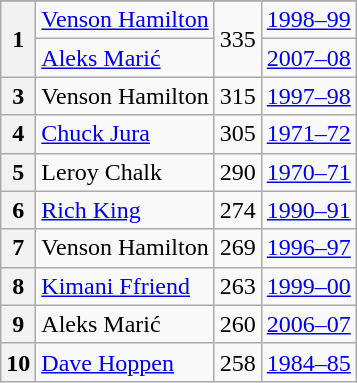<table class="wikitable">
<tr>
</tr>
<tr>
<th rowspan=2>1</th>
<td><a href='#'>Venson Hamilton</a></td>
<td rowspan=2>335</td>
<td><a href='#'>1998–99</a></td>
</tr>
<tr>
<td><a href='#'>Aleks Marić</a></td>
<td><a href='#'>2007–08</a></td>
</tr>
<tr>
<th>3</th>
<td>Venson Hamilton</td>
<td>315</td>
<td><a href='#'>1997–98</a></td>
</tr>
<tr>
<th>4</th>
<td><a href='#'>Chuck Jura</a></td>
<td>305</td>
<td><a href='#'>1971–72</a></td>
</tr>
<tr>
<th>5</th>
<td>Leroy Chalk</td>
<td>290</td>
<td><a href='#'>1970–71</a></td>
</tr>
<tr>
<th>6</th>
<td><a href='#'>Rich King</a></td>
<td>274</td>
<td><a href='#'>1990–91</a></td>
</tr>
<tr>
<th>7</th>
<td>Venson Hamilton</td>
<td>269</td>
<td><a href='#'>1996–97</a></td>
</tr>
<tr>
<th>8</th>
<td><a href='#'>Kimani Ffriend</a></td>
<td>263</td>
<td><a href='#'>1999–00</a></td>
</tr>
<tr>
<th>9</th>
<td>Aleks Marić</td>
<td>260</td>
<td><a href='#'>2006–07</a></td>
</tr>
<tr>
<th>10</th>
<td><a href='#'>Dave Hoppen</a></td>
<td>258</td>
<td><a href='#'>1984–85</a></td>
</tr>
</table>
